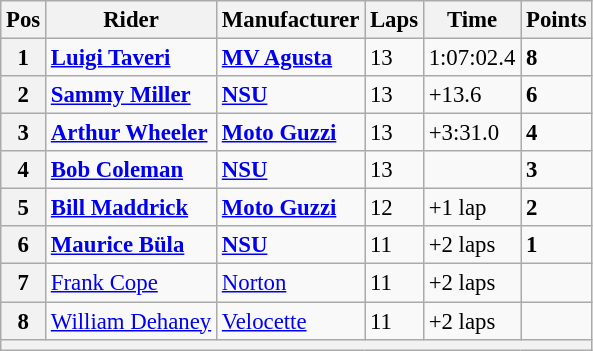<table class="wikitable" style="font-size: 95%;">
<tr>
<th>Pos</th>
<th>Rider</th>
<th>Manufacturer</th>
<th>Laps</th>
<th>Time</th>
<th>Points</th>
</tr>
<tr>
<th>1</th>
<td> <strong><a href='#'>Luigi Taveri</a></strong></td>
<td><strong><a href='#'>MV Agusta</a></strong></td>
<td>13</td>
<td>1:07:02.4</td>
<td><strong>8</strong></td>
</tr>
<tr>
<th>2</th>
<td> <strong><a href='#'>Sammy Miller</a></strong></td>
<td><strong><a href='#'>NSU</a></strong></td>
<td>13</td>
<td>+13.6</td>
<td><strong>6</strong></td>
</tr>
<tr>
<th>3</th>
<td> <strong><a href='#'>Arthur Wheeler</a></strong></td>
<td><strong><a href='#'>Moto Guzzi</a></strong></td>
<td>13</td>
<td>+3:31.0</td>
<td><strong>4</strong></td>
</tr>
<tr>
<th>4</th>
<td> <strong><a href='#'>Bob Coleman</a></strong></td>
<td><strong><a href='#'>NSU</a></strong></td>
<td>13</td>
<td></td>
<td><strong>3</strong></td>
</tr>
<tr>
<th>5</th>
<td> <strong><a href='#'>Bill Maddrick</a></strong></td>
<td><strong><a href='#'>Moto Guzzi</a></strong></td>
<td>12</td>
<td>+1 lap</td>
<td><strong>2</strong></td>
</tr>
<tr>
<th>6</th>
<td> <strong><a href='#'>Maurice Büla</a></strong></td>
<td><strong><a href='#'>NSU</a></strong></td>
<td>11</td>
<td>+2 laps</td>
<td><strong>1</strong></td>
</tr>
<tr>
<th>7</th>
<td> <a href='#'>Frank Cope</a></td>
<td><a href='#'>Norton</a></td>
<td>11</td>
<td>+2 laps</td>
<td></td>
</tr>
<tr>
<th>8</th>
<td> <a href='#'>William Dehaney</a></td>
<td><a href='#'>Velocette</a></td>
<td>11</td>
<td>+2 laps</td>
<td></td>
</tr>
<tr>
<th colspan=6></th>
</tr>
</table>
